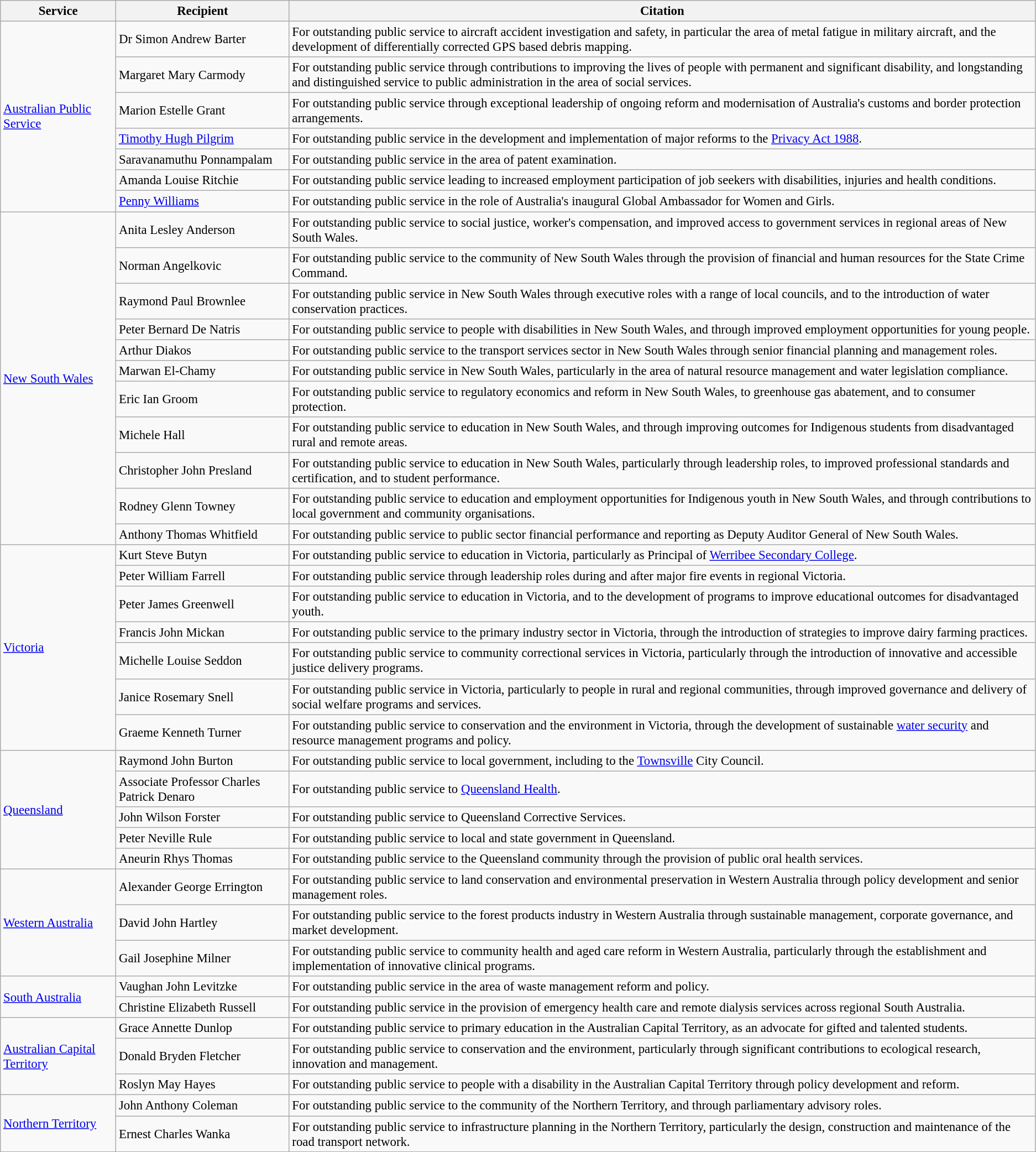<table class="wikitable" style="font-size:95%;">
<tr>
<th>Service</th>
<th>Recipient</th>
<th>Citation</th>
</tr>
<tr>
<td rowspan="7"><a href='#'>Australian Public Service</a></td>
<td>Dr Simon Andrew Barter</td>
<td>For outstanding public service to aircraft accident investigation and safety, in particular the area of metal fatigue in military aircraft, and the development of differentially corrected GPS based debris mapping.</td>
</tr>
<tr>
<td>Margaret Mary Carmody</td>
<td>For outstanding public service through contributions to improving the lives of people with permanent and significant disability, and longstanding and distinguished service to public administration in the area of social services.</td>
</tr>
<tr>
<td>Marion Estelle Grant</td>
<td>For outstanding public service through exceptional leadership of ongoing reform and modernisation of Australia's customs and border protection arrangements.</td>
</tr>
<tr>
<td><a href='#'>Timothy Hugh Pilgrim</a></td>
<td>For outstanding public service in the development and implementation of major reforms to the <a href='#'>Privacy Act 1988</a>.</td>
</tr>
<tr>
<td>Saravanamuthu Ponnampalam</td>
<td>For outstanding public service in the area of patent examination.</td>
</tr>
<tr>
<td>Amanda Louise Ritchie</td>
<td>For outstanding public service leading to increased employment participation of job seekers with disabilities, injuries and health conditions.</td>
</tr>
<tr>
<td><a href='#'>Penny Williams</a></td>
<td>For outstanding public service in the role of Australia's inaugural Global Ambassador for Women and Girls.</td>
</tr>
<tr>
<td rowspan="11"><a href='#'>New South Wales</a></td>
<td>Anita Lesley Anderson</td>
<td>For outstanding public service to social justice, worker's compensation, and improved access to government services in regional areas of New South Wales.</td>
</tr>
<tr>
<td>Norman Angelkovic</td>
<td>For outstanding public service to the community of New South Wales through the provision of financial and human resources for the State Crime Command.</td>
</tr>
<tr>
<td>Raymond Paul Brownlee</td>
<td>For outstanding public service in New South Wales through executive roles with a range of local councils, and to the introduction of water conservation practices.</td>
</tr>
<tr>
<td>Peter Bernard De Natris</td>
<td>For outstanding public service to people with disabilities in New South Wales, and through improved employment opportunities for young people.</td>
</tr>
<tr>
<td>Arthur Diakos</td>
<td>For outstanding public service to the transport services sector in New South Wales through senior financial planning and management roles.</td>
</tr>
<tr>
<td>Marwan El-Chamy</td>
<td>For outstanding public service in New South Wales, particularly in the area of natural resource management and water legislation compliance.</td>
</tr>
<tr>
<td>Eric Ian Groom</td>
<td>For outstanding public service to regulatory economics and reform in New South Wales, to greenhouse gas abatement, and to consumer protection.</td>
</tr>
<tr>
<td>Michele Hall</td>
<td>For outstanding public service to education in New South Wales, and through improving outcomes for Indigenous students from disadvantaged rural and remote areas.</td>
</tr>
<tr>
<td>Christopher John Presland</td>
<td>For outstanding public service to education in New South Wales, particularly through leadership roles, to improved professional standards and certification, and to student performance.</td>
</tr>
<tr>
<td>Rodney Glenn Towney</td>
<td>For outstanding public service to education and employment opportunities for Indigenous youth in New South Wales, and through contributions to local government and community organisations.</td>
</tr>
<tr>
<td>Anthony Thomas Whitfield</td>
<td>For outstanding public service to public sector financial performance and reporting as Deputy Auditor General of New South Wales.</td>
</tr>
<tr>
<td rowspan="7"><a href='#'>Victoria</a></td>
<td>Kurt Steve Butyn</td>
<td>For outstanding public service to education in Victoria, particularly as Principal of <a href='#'>Werribee Secondary College</a>.</td>
</tr>
<tr>
<td>Peter William Farrell</td>
<td>For outstanding public service through leadership roles during and after major fire events in regional Victoria.</td>
</tr>
<tr>
<td>Peter James Greenwell</td>
<td>For outstanding public service to education in Victoria, and to the development of programs to improve educational outcomes for disadvantaged youth.</td>
</tr>
<tr>
<td>Francis John Mickan</td>
<td>For outstanding public service to the primary industry sector in Victoria, through the introduction of strategies to improve dairy farming practices.</td>
</tr>
<tr>
<td>Michelle Louise Seddon</td>
<td>For outstanding public service to community correctional services in Victoria, particularly through the introduction of innovative and accessible justice delivery programs.</td>
</tr>
<tr>
<td>Janice Rosemary Snell</td>
<td>For outstanding public service in Victoria, particularly to people in rural and regional communities, through improved governance and delivery of social welfare programs and services.</td>
</tr>
<tr>
<td>Graeme Kenneth Turner</td>
<td>For outstanding public service to conservation and the environment in Victoria, through the development of sustainable <a href='#'>water security</a> and resource management programs and policy.</td>
</tr>
<tr>
<td rowspan="5"><a href='#'>Queensland</a></td>
<td>Raymond John Burton</td>
<td>For outstanding public service to local government, including to the <a href='#'>Townsville</a> City Council.</td>
</tr>
<tr>
<td>Associate Professor Charles Patrick Denaro</td>
<td>For outstanding public service to <a href='#'>Queensland Health</a>.</td>
</tr>
<tr>
<td>John Wilson Forster</td>
<td>For outstanding public service to Queensland Corrective Services.</td>
</tr>
<tr>
<td>Peter Neville Rule </td>
<td>For outstanding public service to local and state government in Queensland.</td>
</tr>
<tr>
<td>Aneurin Rhys Thomas </td>
<td>For outstanding public service to the Queensland community through the provision of public oral health services.</td>
</tr>
<tr>
<td rowspan="3"><a href='#'>Western Australia</a></td>
<td>Alexander George Errington</td>
<td>For outstanding public service to land conservation and environmental preservation in Western Australia through policy development and senior management roles.</td>
</tr>
<tr>
<td>David John Hartley</td>
<td>For outstanding public service to the forest products industry in Western Australia through sustainable management, corporate governance, and market development.</td>
</tr>
<tr>
<td>Gail Josephine Milner</td>
<td>For outstanding public service to community health and aged care reform in Western Australia, particularly through the establishment and implementation of innovative clinical programs.</td>
</tr>
<tr>
<td rowspan="2"><a href='#'>South Australia</a></td>
<td>Vaughan John Levitzke</td>
<td>For outstanding public service in the area of waste management reform and policy.</td>
</tr>
<tr>
<td>Christine Elizabeth Russell</td>
<td>For outstanding public service in the provision of emergency health care and remote dialysis services across regional South Australia.</td>
</tr>
<tr>
<td rowspan="3"><a href='#'>Australian Capital Territory</a></td>
<td>Grace Annette Dunlop</td>
<td>For outstanding public service to primary education in the Australian Capital Territory, as an advocate for gifted and talented students.</td>
</tr>
<tr>
<td>Donald Bryden Fletcher</td>
<td>For outstanding public service to conservation and the environment, particularly through significant contributions to ecological research, innovation and management.</td>
</tr>
<tr>
<td>Roslyn May Hayes</td>
<td>For outstanding public service to people with a disability in the Australian Capital Territory through policy development and reform.</td>
</tr>
<tr>
<td rowspan="2"><a href='#'>Northern Territory</a></td>
<td>John Anthony Coleman</td>
<td>For outstanding public service to the community of the Northern Territory, and through parliamentary advisory roles.</td>
</tr>
<tr>
<td>Ernest Charles Wanka</td>
<td>For outstanding public service to infrastructure planning in the Northern Territory, particularly the design, construction and maintenance of the road transport network.</td>
</tr>
</table>
